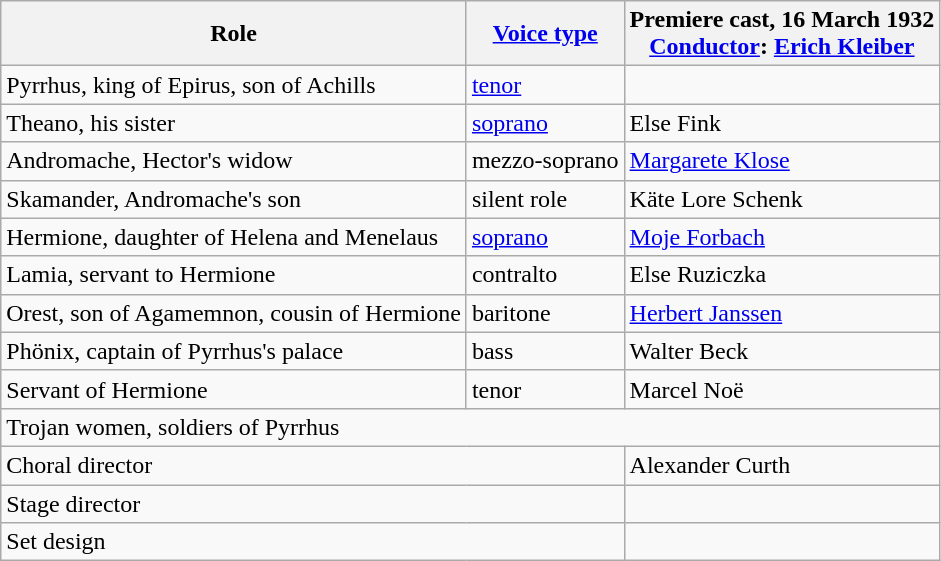<table class="wikitable">
<tr>
<th>Role</th>
<th><a href='#'>Voice type</a></th>
<th>Premiere cast, 16 March 1932<br><a href='#'>Conductor</a>: <a href='#'>Erich Kleiber</a></th>
</tr>
<tr>
<td>Pyrrhus, king of Epirus, son of Achills</td>
<td><a href='#'>tenor</a></td>
<td></td>
</tr>
<tr>
<td>Theano, his sister</td>
<td><a href='#'>soprano</a></td>
<td>Else Fink</td>
</tr>
<tr>
<td>Andromache, Hector's widow</td>
<td>mezzo-soprano</td>
<td><a href='#'>Margarete Klose</a></td>
</tr>
<tr>
<td>Skamander, Andromache's son</td>
<td>silent role</td>
<td>Käte Lore Schenk</td>
</tr>
<tr>
<td>Hermione, daughter of Helena and Menelaus</td>
<td><a href='#'>soprano</a></td>
<td><a href='#'>Moje Forbach</a></td>
</tr>
<tr>
<td>Lamia, servant to Hermione</td>
<td>contralto</td>
<td>Else Ruziczka</td>
</tr>
<tr>
<td>Orest, son of Agamemnon, cousin of Hermione</td>
<td>baritone</td>
<td><a href='#'>Herbert Janssen</a></td>
</tr>
<tr>
<td>Phönix, captain of Pyrrhus's palace</td>
<td>bass</td>
<td>Walter Beck</td>
</tr>
<tr>
<td>Servant of Hermione</td>
<td>tenor</td>
<td>Marcel Noë</td>
</tr>
<tr>
<td colspan="3">Trojan women, soldiers of Pyrrhus</td>
</tr>
<tr>
<td colspan="2">Choral director</td>
<td>Alexander Curth</td>
</tr>
<tr>
<td colspan="2">Stage director</td>
<td></td>
</tr>
<tr>
<td colspan="2">Set design</td>
<td></td>
</tr>
</table>
